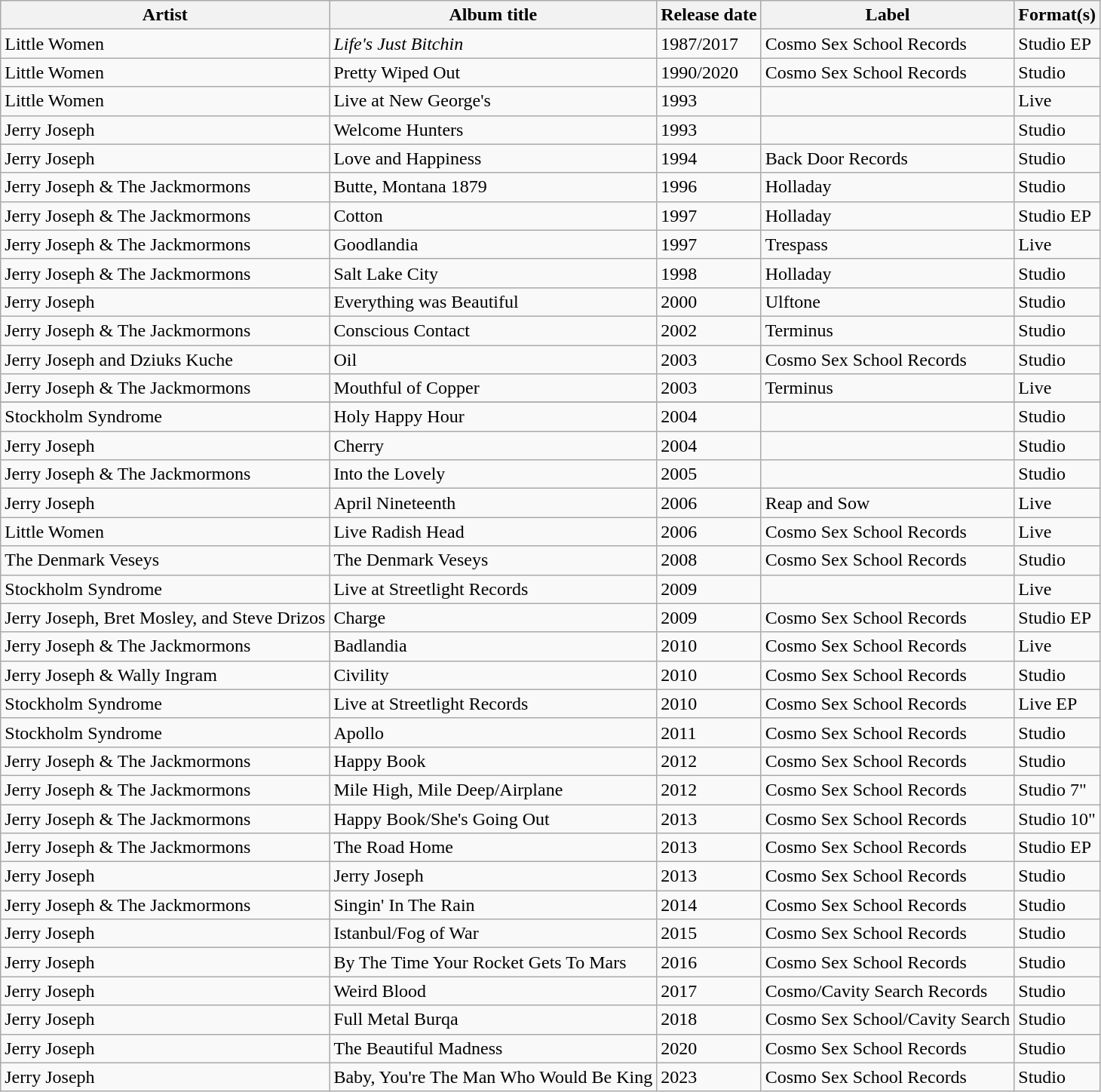<table class="wikitable">
<tr>
<th>Artist</th>
<th>Album title</th>
<th>Release date</th>
<th>Label</th>
<th>Format(s)</th>
</tr>
<tr>
<td>Little Women</td>
<td><em>Life's Just Bitchin<strong></td>
<td>1987/2017</td>
<td>Cosmo Sex School Records</td>
<td>Studio EP</td>
</tr>
<tr>
<td>Little Women</td>
<td></em>Pretty Wiped Out<em></td>
<td>1990/2020</td>
<td>Cosmo Sex School Records</td>
<td>Studio</td>
</tr>
<tr>
<td>Little Women</td>
<td></em>Live at New George's<em></td>
<td>1993</td>
<td></td>
<td>Live</td>
</tr>
<tr>
<td>Jerry Joseph</td>
<td></em>Welcome Hunters<em></td>
<td>1993</td>
<td></td>
<td>Studio</td>
</tr>
<tr>
<td>Jerry Joseph</td>
<td></em>Love and Happiness<em></td>
<td>1994</td>
<td>Back Door Records</td>
<td>Studio</td>
</tr>
<tr>
<td>Jerry Joseph & The Jackmormons</td>
<td></em>Butte, Montana 1879<em></td>
<td>1996</td>
<td>Holladay</td>
<td>Studio</td>
</tr>
<tr>
<td>Jerry Joseph & The Jackmormons</td>
<td></em>Cotton<em></td>
<td>1997</td>
<td>Holladay</td>
<td>Studio EP</td>
</tr>
<tr>
<td>Jerry Joseph & The Jackmormons</td>
<td></em>Goodlandia<em></td>
<td>1997</td>
<td>Trespass</td>
<td>Live</td>
</tr>
<tr>
<td>Jerry Joseph & The Jackmormons</td>
<td></em>Salt Lake City<em></td>
<td>1998</td>
<td>Holladay</td>
<td>Studio</td>
</tr>
<tr>
<td>Jerry Joseph</td>
<td></em>Everything was Beautiful<em></td>
<td>2000</td>
<td>Ulftone</td>
<td>Studio</td>
</tr>
<tr>
<td>Jerry Joseph & The Jackmormons</td>
<td></em>Conscious Contact<em></td>
<td>2002</td>
<td>Terminus</td>
<td>Studio</td>
</tr>
<tr>
<td>Jerry Joseph and Dziuks Kuche</td>
<td></em>Oil<em></td>
<td>2003</td>
<td>Cosmo Sex School Records</td>
<td>Studio</td>
</tr>
<tr>
<td>Jerry Joseph & The Jackmormons</td>
<td></em>Mouthful of Copper<em></td>
<td>2003</td>
<td>Terminus</td>
<td>Live</td>
</tr>
<tr>
</tr>
<tr Jerry Joseph and Dziuks Kuche || >
</tr>
<tr>
</tr>
<tr Jerry Joseph & The Jackmormons || >
</tr>
<tr>
<td>Stockholm Syndrome</td>
<td></em>Holy Happy Hour<em></td>
<td>2004</td>
<td></td>
<td>Studio</td>
</tr>
<tr>
<td>Jerry Joseph</td>
<td></em>Cherry<em></td>
<td>2004</td>
<td></td>
<td>Studio</td>
</tr>
<tr>
<td>Jerry Joseph & The Jackmormons</td>
<td></em>Into the Lovely<em></td>
<td>2005</td>
<td></td>
<td>Studio</td>
</tr>
<tr>
<td>Jerry Joseph</td>
<td></em>April Nineteenth<em></td>
<td>2006</td>
<td>Reap and Sow</td>
<td>Live</td>
</tr>
<tr>
<td>Little Women</td>
<td></em>Live Radish Head<em></td>
<td>2006</td>
<td>Cosmo Sex School Records</td>
<td>Live</td>
</tr>
<tr>
<td>The Denmark Veseys</td>
<td></em>The Denmark Veseys<em></td>
<td>2008</td>
<td>Cosmo Sex School Records</td>
<td>Studio</td>
</tr>
<tr>
<td>Stockholm Syndrome</td>
<td></em>Live at Streetlight Records<em></td>
<td>2009</td>
<td></td>
<td>Live</td>
</tr>
<tr>
<td>Jerry Joseph, Bret Mosley, and Steve Drizos</td>
<td></em>Charge<em></td>
<td>2009</td>
<td>Cosmo Sex School Records</td>
<td>Studio EP</td>
</tr>
<tr>
<td>Jerry Joseph & The Jackmormons</td>
<td></em>Badlandia<em></td>
<td>2010</td>
<td>Cosmo Sex School Records</td>
<td>Live</td>
</tr>
<tr>
<td>Jerry Joseph & Wally Ingram</td>
<td></em>Civility<em></td>
<td>2010</td>
<td>Cosmo Sex School Records</td>
<td>Studio</td>
</tr>
<tr>
<td>Stockholm Syndrome</td>
<td></em>Live at Streetlight Records<em></td>
<td>2010</td>
<td>Cosmo Sex School Records</td>
<td>Live EP</td>
</tr>
<tr>
<td>Stockholm Syndrome</td>
<td></em>Apollo<em></td>
<td>2011</td>
<td>Cosmo Sex School Records</td>
<td>Studio</td>
</tr>
<tr>
<td>Jerry Joseph & The Jackmormons</td>
<td></em>Happy Book<em></td>
<td>2012</td>
<td>Cosmo Sex School Records</td>
<td>Studio</td>
</tr>
<tr>
<td>Jerry Joseph & The Jackmormons</td>
<td></em>Mile High, Mile Deep/Airplane<em></td>
<td>2012</td>
<td>Cosmo Sex School Records</td>
<td>Studio 7"</td>
</tr>
<tr>
<td>Jerry Joseph & The Jackmormons</td>
<td></em>Happy Book/She's Going Out<em></td>
<td>2013</td>
<td>Cosmo Sex School Records</td>
<td>Studio 10"</td>
</tr>
<tr>
<td>Jerry Joseph & The Jackmormons</td>
<td></em>The Road Home<em></td>
<td>2013</td>
<td>Cosmo Sex School Records</td>
<td>Studio EP</td>
</tr>
<tr>
<td>Jerry Joseph</td>
<td></em>Jerry Joseph<em></td>
<td>2013</td>
<td>Cosmo Sex School Records</td>
<td>Studio</td>
</tr>
<tr>
<td>Jerry Joseph & The Jackmormons</td>
<td></em>Singin' In The Rain<em></td>
<td>2014</td>
<td>Cosmo Sex School Records</td>
<td>Studio</td>
</tr>
<tr>
<td>Jerry Joseph</td>
<td></em>Istanbul/Fog of War<em></td>
<td>2015</td>
<td>Cosmo Sex School Records</td>
<td>Studio</td>
</tr>
<tr>
<td>Jerry Joseph</td>
<td></em>By The Time Your Rocket Gets To Mars<em></td>
<td>2016</td>
<td>Cosmo Sex School Records</td>
<td>Studio</td>
</tr>
<tr>
<td>Jerry Joseph</td>
<td></em>Weird Blood<em></td>
<td>2017</td>
<td>Cosmo/Cavity Search Records</td>
<td>Studio</td>
</tr>
<tr>
<td>Jerry Joseph</td>
<td></em>Full Metal Burqa<em></td>
<td>2018</td>
<td>Cosmo Sex School/Cavity Search</td>
<td>Studio</td>
</tr>
<tr>
<td>Jerry Joseph</td>
<td></em>The Beautiful Madness<em></td>
<td>2020</td>
<td>Cosmo Sex School Records</td>
<td>Studio</td>
</tr>
<tr>
<td>Jerry Joseph</td>
<td></em>Baby, You're The Man Who Would Be King<em></td>
<td>2023</td>
<td>Cosmo Sex School Records</td>
<td>Studio</td>
</tr>
</table>
